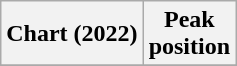<table class="wikitable plainrowheaders">
<tr>
<th>Chart (2022)</th>
<th>Peak<br>position</th>
</tr>
<tr>
</tr>
</table>
